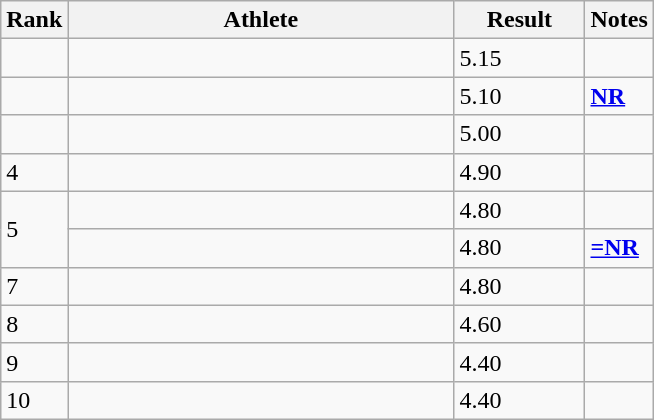<table class=wikitable sortable style="text-align:Left">
<tr>
<th width=10>Rank</th>
<th width=250>Athlete</th>
<th width=80>Result</th>
<th width=10>Notes</th>
</tr>
<tr>
<td></td>
<td></td>
<td>5.15</td>
<td></td>
</tr>
<tr>
<td></td>
<td></td>
<td>5.10</td>
<td><strong><a href='#'>NR</a></strong></td>
</tr>
<tr>
<td></td>
<td></td>
<td>5.00</td>
<td></td>
</tr>
<tr>
<td>4</td>
<td></td>
<td>4.90</td>
<td></td>
</tr>
<tr>
<td rowspan=2>5</td>
<td></td>
<td>4.80</td>
<td></td>
</tr>
<tr>
<td></td>
<td>4.80</td>
<td><strong><a href='#'>=NR</a></strong></td>
</tr>
<tr>
<td>7</td>
<td></td>
<td>4.80</td>
<td></td>
</tr>
<tr>
<td>8</td>
<td></td>
<td>4.60</td>
<td></td>
</tr>
<tr>
<td>9</td>
<td></td>
<td>4.40</td>
<td></td>
</tr>
<tr>
<td>10</td>
<td></td>
<td>4.40</td>
<td></td>
</tr>
</table>
